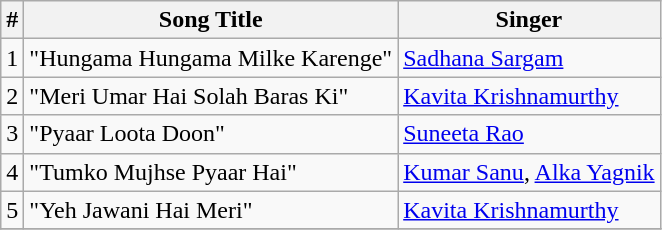<table class="wikitable">
<tr>
<th>#</th>
<th>Song Title</th>
<th>Singer</th>
</tr>
<tr>
<td>1</td>
<td>"Hungama Hungama Milke Karenge"</td>
<td><a href='#'>Sadhana Sargam</a></td>
</tr>
<tr>
<td>2</td>
<td>"Meri Umar Hai Solah Baras Ki"</td>
<td><a href='#'>Kavita Krishnamurthy</a></td>
</tr>
<tr>
<td>3</td>
<td>"Pyaar Loota Doon"</td>
<td><a href='#'>Suneeta Rao</a></td>
</tr>
<tr>
<td>4</td>
<td>"Tumko Mujhse Pyaar Hai"</td>
<td><a href='#'>Kumar Sanu</a>, <a href='#'>Alka Yagnik</a></td>
</tr>
<tr>
<td>5</td>
<td>"Yeh Jawani Hai Meri"</td>
<td><a href='#'>Kavita Krishnamurthy</a></td>
</tr>
<tr>
</tr>
</table>
